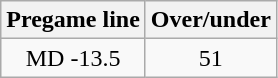<table class="wikitable">
<tr align="center">
<th style=>Pregame line</th>
<th style=>Over/under</th>
</tr>
<tr align="center">
<td>MD -13.5</td>
<td>51</td>
</tr>
</table>
